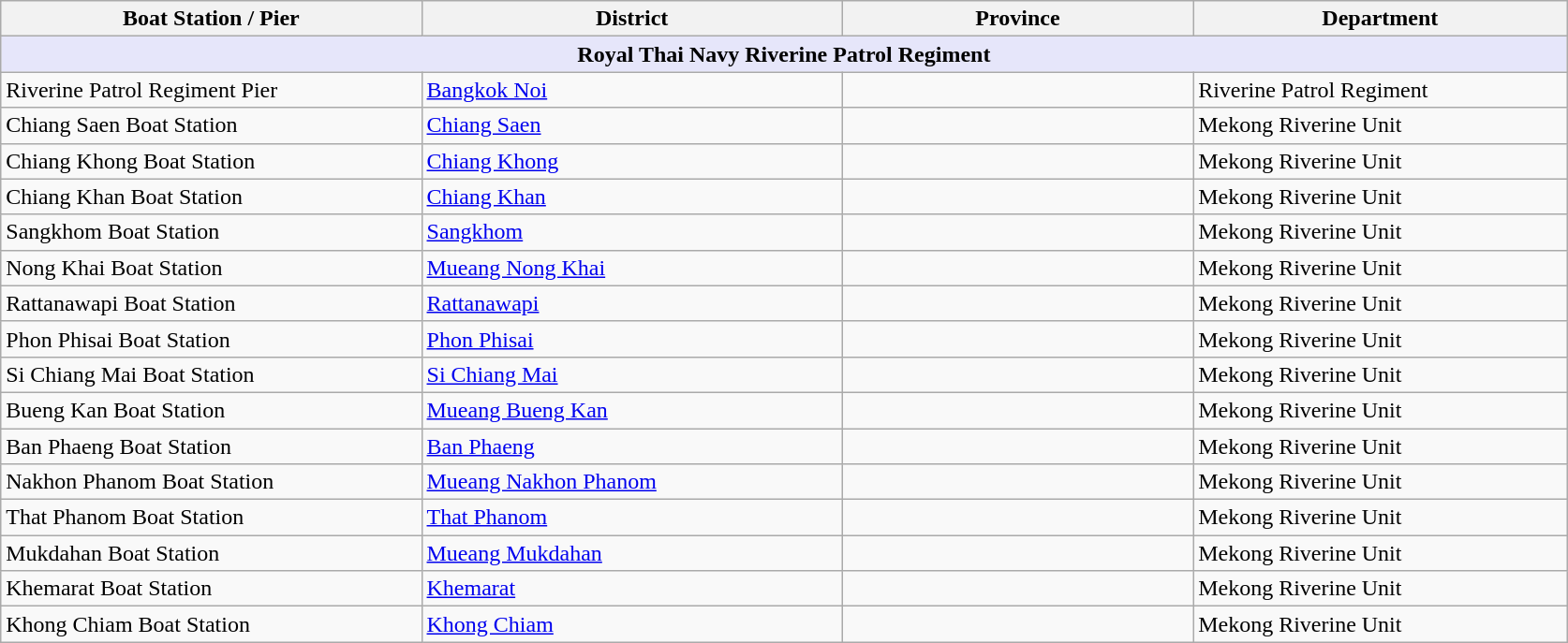<table class="wikitable">
<tr>
<th width="18%"style="text-align:center;">Boat Station / Pier</th>
<th width="18%"style="text-align:center;">District</th>
<th width="15%"style="text-align:center;">Province</th>
<th width="16%"style="text-align: center;">Department</th>
</tr>
<tr>
<th colspan="6" style="background: lavender;">Royal Thai Navy Riverine Patrol Regiment</th>
</tr>
<tr>
<td>Riverine Patrol Regiment Pier</td>
<td><a href='#'>Bangkok Noi</a></td>
<td></td>
<td>Riverine Patrol Regiment</td>
</tr>
<tr>
<td>Chiang Saen Boat Station</td>
<td><a href='#'>Chiang Saen</a></td>
<td></td>
<td>Mekong Riverine Unit</td>
</tr>
<tr>
<td>Chiang Khong Boat Station</td>
<td><a href='#'>Chiang Khong</a></td>
<td></td>
<td>Mekong Riverine Unit</td>
</tr>
<tr>
<td>Chiang Khan Boat Station</td>
<td><a href='#'>Chiang Khan</a></td>
<td></td>
<td>Mekong Riverine Unit</td>
</tr>
<tr>
<td>Sangkhom Boat Station</td>
<td><a href='#'>Sangkhom</a></td>
<td></td>
<td>Mekong Riverine Unit</td>
</tr>
<tr>
<td>Nong Khai Boat Station</td>
<td><a href='#'>Mueang Nong Khai</a></td>
<td></td>
<td>Mekong Riverine Unit</td>
</tr>
<tr>
<td>Rattanawapi Boat Station</td>
<td><a href='#'>Rattanawapi</a></td>
<td></td>
<td>Mekong Riverine Unit</td>
</tr>
<tr>
<td>Phon Phisai Boat Station</td>
<td><a href='#'>Phon Phisai</a></td>
<td></td>
<td>Mekong Riverine Unit</td>
</tr>
<tr>
<td>Si Chiang Mai Boat Station</td>
<td><a href='#'>Si Chiang Mai</a></td>
<td></td>
<td>Mekong Riverine Unit</td>
</tr>
<tr>
<td>Bueng Kan Boat Station</td>
<td><a href='#'>Mueang Bueng Kan</a></td>
<td></td>
<td>Mekong Riverine Unit</td>
</tr>
<tr>
<td>Ban Phaeng Boat Station</td>
<td><a href='#'>Ban Phaeng</a></td>
<td></td>
<td>Mekong Riverine Unit</td>
</tr>
<tr>
<td>Nakhon Phanom Boat Station</td>
<td><a href='#'>Mueang Nakhon Phanom</a></td>
<td></td>
<td>Mekong Riverine Unit</td>
</tr>
<tr>
<td>That Phanom Boat Station</td>
<td><a href='#'>That Phanom</a></td>
<td></td>
<td>Mekong Riverine Unit</td>
</tr>
<tr>
<td>Mukdahan Boat Station</td>
<td><a href='#'>Mueang Mukdahan</a></td>
<td></td>
<td>Mekong Riverine Unit</td>
</tr>
<tr>
<td>Khemarat Boat Station</td>
<td><a href='#'>Khemarat</a></td>
<td></td>
<td>Mekong Riverine Unit</td>
</tr>
<tr>
<td>Khong Chiam Boat Station</td>
<td><a href='#'>Khong Chiam</a></td>
<td></td>
<td>Mekong Riverine Unit</td>
</tr>
</table>
